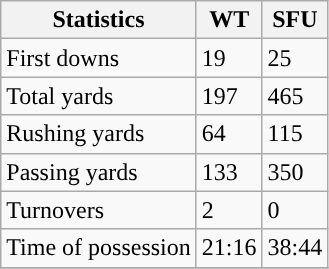<table class="wikitable">
<tr>
<th>Statistics</th>
<th>WT</th>
<th>SFU</th>
</tr>
<tr>
<td>First downs</td>
<td>19</td>
<td>25</td>
</tr>
<tr>
<td>Total yards</td>
<td>197</td>
<td>465</td>
</tr>
<tr>
<td>Rushing yards</td>
<td>64</td>
<td>115</td>
</tr>
<tr>
<td>Passing yards</td>
<td>133</td>
<td>350</td>
</tr>
<tr>
<td>Turnovers</td>
<td>2</td>
<td>0</td>
</tr>
<tr>
<td>Time of possession</td>
<td>21:16</td>
<td>38:44</td>
</tr>
<tr>
</tr>
</table>
